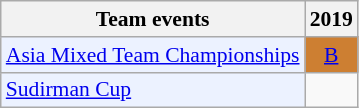<table style='font-size: 90%; text-align:center;' class='wikitable'>
<tr>
<th>Team events</th>
<th>2019</th>
</tr>
<tr>
<td bgcolor=ECF2FF align="left"><a href='#'>Asia Mixed Team Championships</a></td>
<td bgcolor=CD7F32><a href='#'>B</a></td>
</tr>
<tr>
<td bgcolor="#ECF2FF"; align="left"><a href='#'>Sudirman Cup</a></td>
<td></td>
</tr>
</table>
